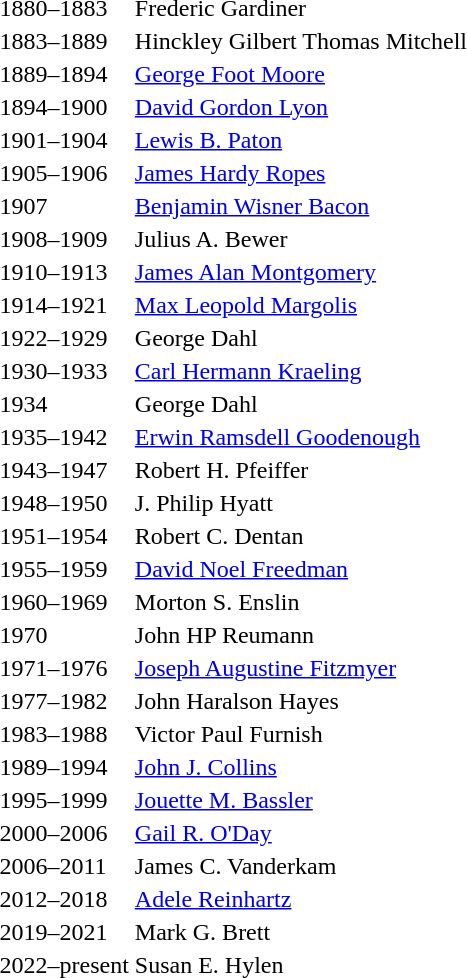<table wikitable>
<tr>
<td>1880–1883</td>
<td>Frederic Gardiner</td>
</tr>
<tr>
<td>1883–1889</td>
<td>Hinckley Gilbert Thomas Mitchell</td>
</tr>
<tr>
<td>1889–1894</td>
<td><a href='#'>George Foot Moore</a></td>
</tr>
<tr>
<td>1894–1900</td>
<td><a href='#'>David Gordon Lyon</a></td>
</tr>
<tr>
<td>1901–1904</td>
<td><a href='#'>Lewis B. Paton</a></td>
</tr>
<tr>
<td>1905–1906</td>
<td><a href='#'>James Hardy Ropes</a></td>
</tr>
<tr>
<td>1907</td>
<td><a href='#'>Benjamin Wisner Bacon</a></td>
</tr>
<tr>
<td>1908–1909</td>
<td>Julius A. Bewer</td>
</tr>
<tr>
<td>1910–1913</td>
<td><a href='#'>James Alan Montgomery</a></td>
</tr>
<tr>
<td>1914–1921</td>
<td><a href='#'>Max Leopold Margolis</a></td>
</tr>
<tr>
<td>1922–1929</td>
<td>George Dahl</td>
</tr>
<tr>
<td>1930–1933</td>
<td><a href='#'>Carl Hermann Kraeling</a></td>
</tr>
<tr>
<td>1934</td>
<td>George Dahl</td>
</tr>
<tr>
<td>1935–1942</td>
<td><a href='#'>Erwin Ramsdell Goodenough</a></td>
</tr>
<tr>
<td>1943–1947</td>
<td>Robert H. Pfeiffer</td>
</tr>
<tr>
<td>1948–1950</td>
<td>J. Philip Hyatt</td>
</tr>
<tr>
<td>1951–1954</td>
<td>Robert C. Dentan</td>
</tr>
<tr>
<td>1955–1959</td>
<td><a href='#'>David Noel Freedman</a></td>
</tr>
<tr>
<td>1960–1969</td>
<td>Morton S. Enslin</td>
</tr>
<tr>
<td>1970</td>
<td>John HP Reumann</td>
</tr>
<tr>
<td>1971–1976</td>
<td><a href='#'>Joseph Augustine Fitzmyer</a></td>
</tr>
<tr>
<td>1977–1982</td>
<td>John Haralson Hayes</td>
</tr>
<tr>
<td>1983–1988</td>
<td>Victor Paul Furnish</td>
</tr>
<tr>
<td>1989–1994</td>
<td><a href='#'>John J. Collins</a></td>
</tr>
<tr>
<td>1995–1999</td>
<td><a href='#'>Jouette M. Bassler</a></td>
</tr>
<tr>
<td>2000–2006</td>
<td><a href='#'>Gail R. O'Day</a></td>
</tr>
<tr>
<td>2006–2011</td>
<td>James C. Vanderkam</td>
</tr>
<tr>
<td>2012–2018</td>
<td><a href='#'>Adele Reinhartz</a></td>
</tr>
<tr>
<td>2019–2021</td>
<td>Mark G. Brett</td>
</tr>
<tr>
<td>2022–present</td>
<td>Susan E. Hylen</td>
</tr>
</table>
